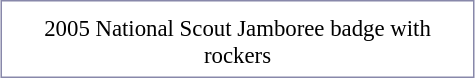<table cellpadding="1"  style="width:25%; float:right; border:1px solid #8888aa; padding:2px; font-size:95%; margin:0 5px;">
<tr>
<td style="text-align:center; vertical-align:top;"></td>
</tr>
<tr>
<td style="text-align:center; vertical-align:top;">2005 National Scout Jamboree badge with rockers</td>
</tr>
</table>
